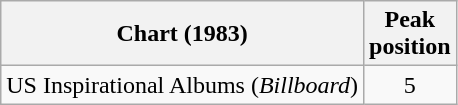<table class="wikitable">
<tr>
<th>Chart (1983)</th>
<th>Peak<br>position</th>
</tr>
<tr>
<td>US Inspirational Albums (<em>Billboard</em>)</td>
<td style="text-align:center;">5</td>
</tr>
</table>
